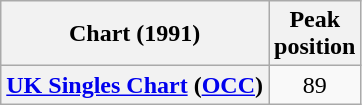<table class="wikitable plainrowheaders" style="text-align:center">
<tr>
<th>Chart (1991)</th>
<th>Peak<br>position</th>
</tr>
<tr>
<th scope="row"><a href='#'>UK Singles Chart</a> (<a href='#'>OCC</a>)</th>
<td>89</td>
</tr>
</table>
